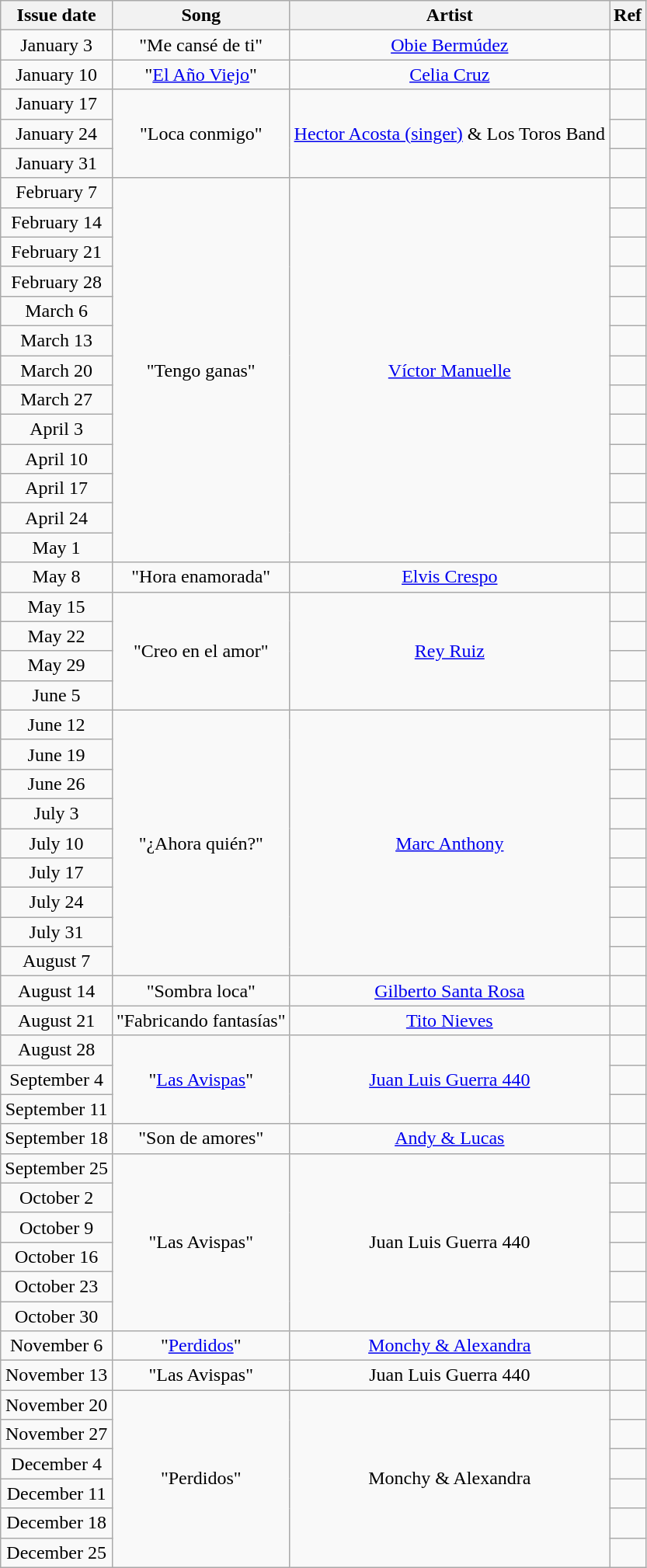<table class="wikitable" style="text-align: center;">
<tr>
<th>Issue date</th>
<th>Song</th>
<th>Artist</th>
<th>Ref</th>
</tr>
<tr>
<td>January 3</td>
<td style="text-align: center;" rowspan="1">"Me cansé de ti"</td>
<td style="text-align: center;" rowspan="1"><a href='#'>Obie Bermúdez</a></td>
<td style="text-align: center;"></td>
</tr>
<tr>
<td>January 10</td>
<td style="text-align: center;" rowspan="1">"<a href='#'>El Año Viejo</a>"</td>
<td style="text-align: center;" rowspan="1"><a href='#'>Celia Cruz</a></td>
<td style="text-align: center;"></td>
</tr>
<tr>
<td>January 17</td>
<td style="text-align: center;" rowspan="3">"Loca conmigo"</td>
<td style="text-align: center;" rowspan="3"><a href='#'>Hector Acosta (singer)</a> & Los Toros Band</td>
<td style="text-align: center;"></td>
</tr>
<tr>
<td>January 24</td>
<td style="text-align: center;"></td>
</tr>
<tr>
<td>January 31</td>
<td style="text-align: center;"></td>
</tr>
<tr>
<td>February 7</td>
<td style="text-align: center;" rowspan="13">"Tengo ganas"</td>
<td style="text-align: center;" rowspan="13"><a href='#'>Víctor Manuelle</a></td>
<td style="text-align: center;"></td>
</tr>
<tr>
<td>February 14</td>
<td style="text-align: center;"></td>
</tr>
<tr>
<td>February 21</td>
<td style="text-align: center;"></td>
</tr>
<tr>
<td>February 28</td>
<td style="text-align: center;"></td>
</tr>
<tr>
<td>March 6</td>
<td style="text-align: center;"></td>
</tr>
<tr>
<td>March 13</td>
<td style="text-align: center;"></td>
</tr>
<tr>
<td>March 20</td>
<td style="text-align: center;"></td>
</tr>
<tr>
<td>March 27</td>
<td style="text-align: center;"></td>
</tr>
<tr>
<td>April 3</td>
<td style="text-align: center;"></td>
</tr>
<tr>
<td>April 10</td>
<td style="text-align: center;"></td>
</tr>
<tr>
<td>April 17</td>
<td style="text-align: center;"></td>
</tr>
<tr>
<td>April 24</td>
<td style="text-align: center;"></td>
</tr>
<tr>
<td>May 1</td>
<td style="text-align: center;"></td>
</tr>
<tr>
<td>May 8</td>
<td style="text-align: center;" rowspan="1">"Hora enamorada"</td>
<td style="text-align: center;" rowspan="1"><a href='#'>Elvis Crespo</a></td>
<td style="text-align: center;"></td>
</tr>
<tr>
<td>May 15</td>
<td style="text-align: center;" rowspan="4">"Creo en el amor"</td>
<td style="text-align: center;" rowspan="4"><a href='#'>Rey Ruiz</a></td>
<td style="text-align: center;"></td>
</tr>
<tr>
<td>May 22</td>
<td style="text-align: center;"></td>
</tr>
<tr>
<td>May 29</td>
<td style="text-align: center;"></td>
</tr>
<tr>
<td>June 5</td>
<td style="text-align: center;"></td>
</tr>
<tr>
<td>June 12</td>
<td style="text-align: center;" rowspan="9">"¿Ahora quién?"</td>
<td style="text-align: center;" rowspan="9"><a href='#'>Marc Anthony</a></td>
<td style="text-align: center;"></td>
</tr>
<tr>
<td>June 19</td>
<td style="text-align: center;"></td>
</tr>
<tr>
<td>June 26</td>
<td style="text-align: center;"></td>
</tr>
<tr>
<td>July 3</td>
<td style="text-align: center;"></td>
</tr>
<tr>
<td>July 10</td>
<td style="text-align: center;"></td>
</tr>
<tr>
<td>July 17</td>
<td style="text-align: center;"></td>
</tr>
<tr>
<td>July 24</td>
<td style="text-align: center;"></td>
</tr>
<tr>
<td>July 31</td>
<td style="text-align: center;"></td>
</tr>
<tr>
<td>August 7</td>
<td style="text-align: center;"></td>
</tr>
<tr>
<td>August 14</td>
<td style="text-align: center;" rowspan="1">"Sombra loca"</td>
<td style="text-align: center;" rowspan="1"><a href='#'>Gilberto Santa Rosa</a></td>
<td style="text-align: center;"></td>
</tr>
<tr>
<td>August 21</td>
<td style="text-align: center;" rowspan="1">"Fabricando fantasías"</td>
<td style="text-align: center;" rowspan="1"><a href='#'>Tito Nieves</a></td>
<td style="text-align: center;"></td>
</tr>
<tr>
<td>August 28</td>
<td style="text-align: center;" rowspan="3">"<a href='#'>Las Avispas</a>"</td>
<td style="text-align: center;" rowspan="3"><a href='#'>Juan Luis Guerra 440</a></td>
<td style="text-align: center;"></td>
</tr>
<tr>
<td>September 4</td>
<td style="text-align: center;"></td>
</tr>
<tr>
<td>September 11</td>
<td style="text-align: center;"></td>
</tr>
<tr>
<td>September 18</td>
<td style="text-align: center;" rowspan="1">"Son de amores"</td>
<td style="text-align: center;" rowspan="1"><a href='#'>Andy & Lucas</a></td>
<td style="text-align: center;"></td>
</tr>
<tr>
<td>September 25</td>
<td style="text-align: center;" rowspan="6">"Las Avispas"</td>
<td style="text-align: center;" rowspan="6">Juan Luis Guerra 440</td>
<td style="text-align: center;"></td>
</tr>
<tr>
<td>October 2</td>
<td style="text-align: center;"></td>
</tr>
<tr>
<td>October 9</td>
<td style="text-align: center;"></td>
</tr>
<tr>
<td>October 16</td>
<td style="text-align: center;"></td>
</tr>
<tr>
<td>October 23</td>
<td style="text-align: center;"></td>
</tr>
<tr>
<td>October 30</td>
<td style="text-align: center;"></td>
</tr>
<tr>
<td>November 6</td>
<td style="text-align: center;" rowspan="1">"<a href='#'>Perdidos</a>"</td>
<td style="text-align: center;" rowspan="1"><a href='#'>Monchy & Alexandra</a></td>
<td style="text-align: center;"></td>
</tr>
<tr>
<td>November 13</td>
<td style="text-align: center;" rowspan="1">"Las Avispas"</td>
<td style="text-align: center;" rowspan="1">Juan Luis Guerra 440</td>
<td style="text-align: center;"></td>
</tr>
<tr>
<td>November 20</td>
<td style="text-align: center;" rowspan="6">"Perdidos"</td>
<td style="text-align: center;" rowspan="6">Monchy & Alexandra</td>
<td style="text-align: center;"></td>
</tr>
<tr>
<td>November 27</td>
<td style="text-align: center;"></td>
</tr>
<tr>
<td>December 4</td>
<td style="text-align: center;"></td>
</tr>
<tr>
<td>December 11</td>
<td style="text-align: center;"></td>
</tr>
<tr>
<td>December 18</td>
<td style="text-align: center;"></td>
</tr>
<tr>
<td>December 25</td>
<td style="text-align: center;"></td>
</tr>
</table>
